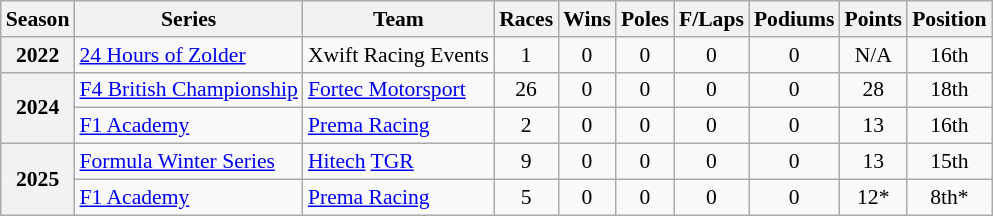<table class="wikitable" style="font-size: 90%; text-align:center;">
<tr>
<th>Season</th>
<th>Series</th>
<th>Team</th>
<th>Races</th>
<th>Wins</th>
<th>Poles</th>
<th>F/Laps</th>
<th>Podiums</th>
<th>Points</th>
<th>Position</th>
</tr>
<tr>
<th>2022</th>
<td style="text-align:left;"><a href='#'>24 Hours of Zolder</a></td>
<td style="text-align:left;">Xwift Racing Events</td>
<td>1</td>
<td>0</td>
<td>0</td>
<td>0</td>
<td>0</td>
<td>N/A</td>
<td>16th</td>
</tr>
<tr>
<th rowspan="2">2024</th>
<td style="text-align:left;"><a href='#'>F4 British Championship</a></td>
<td style="text-align:left;"><a href='#'>Fortec Motorsport</a></td>
<td>26</td>
<td>0</td>
<td>0</td>
<td>0</td>
<td>0</td>
<td>28</td>
<td>18th</td>
</tr>
<tr>
<td style="text-align:left;"><a href='#'>F1 Academy</a></td>
<td style="text-align:left;"><a href='#'>Prema Racing</a></td>
<td>2</td>
<td>0</td>
<td>0</td>
<td>0</td>
<td>0</td>
<td>13</td>
<td>16th</td>
</tr>
<tr>
<th rowspan="2">2025</th>
<td style="text-align:left;"><a href='#'>Formula Winter Series</a></td>
<td style="text-align:left;"><a href='#'>Hitech</a> <a href='#'>TGR</a></td>
<td>9</td>
<td>0</td>
<td>0</td>
<td>0</td>
<td>0</td>
<td>13</td>
<td>15th</td>
</tr>
<tr>
<td style="text-align:left;"><a href='#'>F1 Academy</a></td>
<td style="text-align:left;"><a href='#'>Prema Racing</a></td>
<td>5</td>
<td>0</td>
<td>0</td>
<td>0</td>
<td>0</td>
<td>12*</td>
<td>8th*</td>
</tr>
</table>
